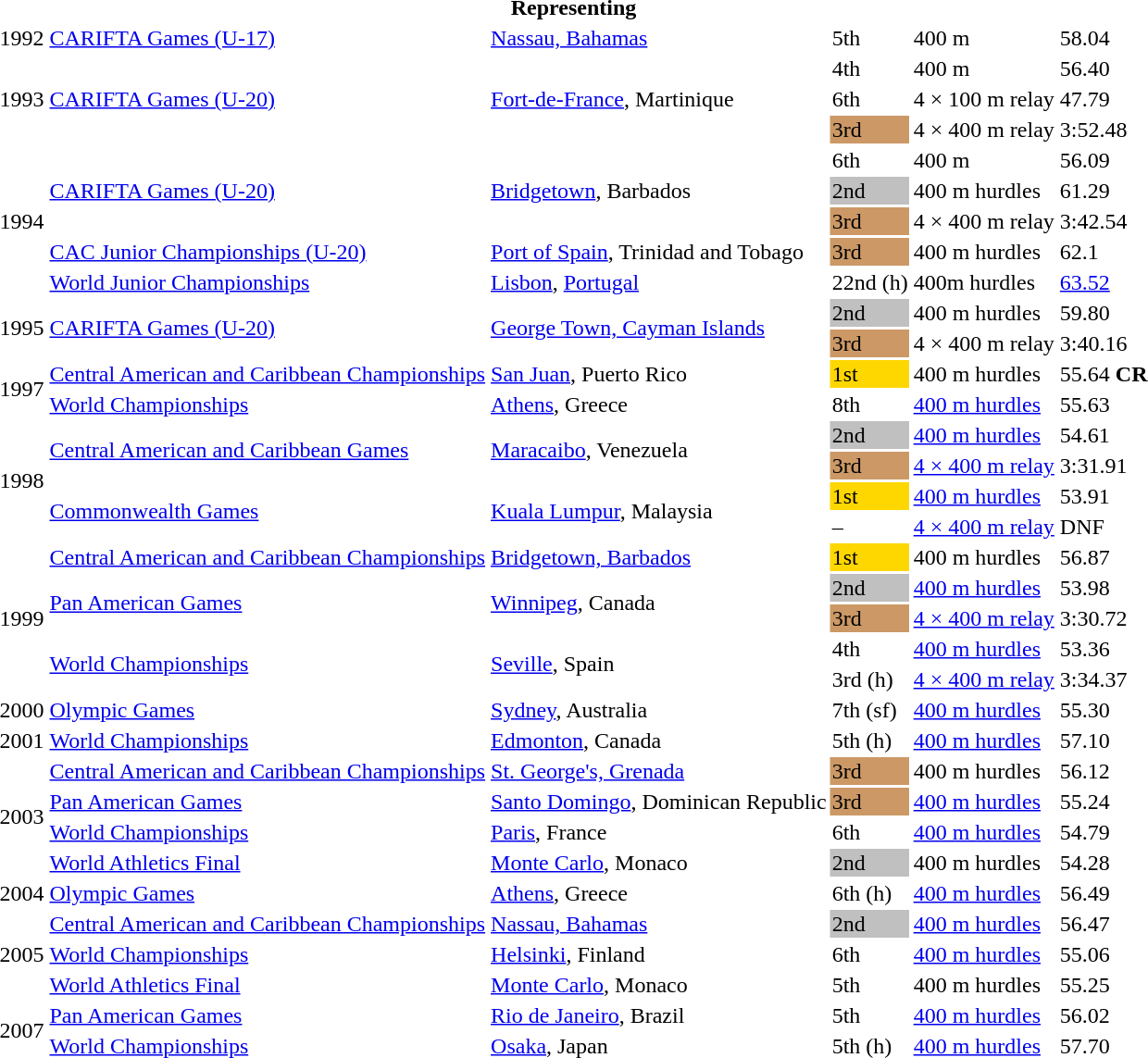<table>
<tr>
<th colspan="6">Representing </th>
</tr>
<tr>
<td>1992</td>
<td><a href='#'>CARIFTA Games (U-17)</a></td>
<td><a href='#'>Nassau, Bahamas</a></td>
<td>5th</td>
<td>400 m</td>
<td>58.04</td>
</tr>
<tr>
<td rowspan = "3">1993</td>
<td rowspan = "3"><a href='#'>CARIFTA Games (U-20)</a></td>
<td rowspan = "3"><a href='#'>Fort-de-France</a>, Martinique</td>
<td>4th</td>
<td>400 m</td>
<td>56.40</td>
</tr>
<tr>
<td>6th</td>
<td>4 × 100 m relay</td>
<td>47.79</td>
</tr>
<tr>
<td bgcolor=cc9966>3rd</td>
<td>4 × 400 m relay</td>
<td>3:52.48</td>
</tr>
<tr>
<td rowspan = "5">1994</td>
<td rowspan = "3"><a href='#'>CARIFTA Games (U-20)</a></td>
<td rowspan = "3"><a href='#'>Bridgetown</a>, Barbados</td>
<td>6th</td>
<td>400 m</td>
<td>56.09</td>
</tr>
<tr>
<td bgcolor=silver>2nd</td>
<td>400 m hurdles</td>
<td>61.29</td>
</tr>
<tr>
<td bgcolor=cc9966>3rd</td>
<td>4 × 400 m relay</td>
<td>3:42.54</td>
</tr>
<tr>
<td><a href='#'>CAC Junior Championships (U-20)</a></td>
<td><a href='#'>Port of Spain</a>, Trinidad and Tobago</td>
<td bgcolor=cc9966>3rd</td>
<td>400 m hurdles</td>
<td>62.1</td>
</tr>
<tr>
<td><a href='#'>World Junior Championships</a></td>
<td><a href='#'>Lisbon</a>, <a href='#'>Portugal</a></td>
<td>22nd (h)</td>
<td>400m hurdles</td>
<td><a href='#'>63.52</a></td>
</tr>
<tr>
<td rowspan = "2">1995</td>
<td rowspan = "2"><a href='#'>CARIFTA Games (U-20)</a></td>
<td rowspan = "2"><a href='#'>George Town, Cayman Islands</a></td>
<td bgcolor=silver>2nd</td>
<td>400 m hurdles</td>
<td>59.80</td>
</tr>
<tr>
<td bgcolor=cc9966>3rd</td>
<td>4 × 400 m relay</td>
<td>3:40.16</td>
</tr>
<tr>
<td rowspan = "2">1997</td>
<td><a href='#'>Central American and Caribbean Championships</a></td>
<td><a href='#'>San Juan</a>, Puerto Rico</td>
<td bgcolor=gold>1st</td>
<td>400 m hurdles</td>
<td>55.64 <strong>CR</strong></td>
</tr>
<tr>
<td><a href='#'>World Championships</a></td>
<td><a href='#'>Athens</a>, Greece</td>
<td>8th</td>
<td><a href='#'>400 m hurdles</a></td>
<td>55.63</td>
</tr>
<tr>
<td rowspan = "4">1998</td>
<td rowspan=2><a href='#'>Central American and Caribbean Games</a></td>
<td rowspan=2><a href='#'>Maracaibo</a>, Venezuela</td>
<td bgcolor=silver>2nd</td>
<td><a href='#'>400 m hurdles</a></td>
<td>54.61</td>
</tr>
<tr>
<td bgcolor=cc9966>3rd</td>
<td><a href='#'>4 × 400 m relay</a></td>
<td>3:31.91</td>
</tr>
<tr>
<td rowspan=2><a href='#'>Commonwealth Games</a></td>
<td rowspan=2><a href='#'>Kuala Lumpur</a>, Malaysia</td>
<td bgcolor="gold">1st</td>
<td><a href='#'>400 m hurdles</a></td>
<td>53.91</td>
</tr>
<tr>
<td>–</td>
<td><a href='#'>4 × 400 m relay</a></td>
<td>DNF</td>
</tr>
<tr>
<td rowspan=5>1999</td>
<td><a href='#'>Central American and Caribbean Championships</a></td>
<td><a href='#'>Bridgetown, Barbados</a></td>
<td bgcolor="gold">1st</td>
<td>400 m hurdles</td>
<td>56.87</td>
</tr>
<tr>
<td rowspan=2><a href='#'>Pan American Games</a></td>
<td rowspan=2><a href='#'>Winnipeg</a>, Canada</td>
<td bgcolor="silver">2nd</td>
<td><a href='#'>400 m hurdles</a></td>
<td>53.98</td>
</tr>
<tr>
<td bgcolor="cc9966">3rd</td>
<td><a href='#'>4 × 400 m relay</a></td>
<td>3:30.72</td>
</tr>
<tr>
<td rowspan=2><a href='#'>World Championships</a></td>
<td rowspan=2><a href='#'>Seville</a>, Spain</td>
<td>4th</td>
<td><a href='#'>400 m hurdles</a></td>
<td>53.36 </td>
</tr>
<tr>
<td>3rd (h)</td>
<td><a href='#'>4 × 400 m relay</a></td>
<td>3:34.37</td>
</tr>
<tr>
<td>2000</td>
<td><a href='#'>Olympic Games</a></td>
<td><a href='#'>Sydney</a>, Australia</td>
<td>7th (sf)</td>
<td><a href='#'>400 m hurdles</a></td>
<td>55.30</td>
</tr>
<tr>
<td>2001</td>
<td><a href='#'>World Championships</a></td>
<td><a href='#'>Edmonton</a>, Canada</td>
<td>5th (h)</td>
<td><a href='#'>400 m hurdles</a></td>
<td>57.10</td>
</tr>
<tr>
<td rowspan = "4">2003</td>
<td><a href='#'>Central American and Caribbean Championships</a></td>
<td><a href='#'>St. George's, Grenada</a></td>
<td bgcolor=cc9966>3rd</td>
<td>400 m hurdles</td>
<td>56.12</td>
</tr>
<tr>
<td><a href='#'>Pan American Games</a></td>
<td><a href='#'>Santo Domingo</a>, Dominican Republic</td>
<td bgcolor="cc9966">3rd</td>
<td><a href='#'>400 m hurdles</a></td>
<td>55.24</td>
</tr>
<tr>
<td><a href='#'>World Championships</a></td>
<td><a href='#'>Paris</a>, France</td>
<td>6th</td>
<td><a href='#'>400 m hurdles</a></td>
<td>54.79</td>
</tr>
<tr>
<td><a href='#'>World Athletics Final</a></td>
<td><a href='#'>Monte Carlo</a>, Monaco</td>
<td bgcolor="silver">2nd</td>
<td>400 m hurdles</td>
<td>54.28</td>
</tr>
<tr>
<td>2004</td>
<td><a href='#'>Olympic Games</a></td>
<td><a href='#'>Athens</a>, Greece</td>
<td>6th (h)</td>
<td><a href='#'>400 m hurdles</a></td>
<td>56.49</td>
</tr>
<tr>
<td rowspan = "3">2005</td>
<td><a href='#'>Central American and Caribbean Championships</a></td>
<td><a href='#'>Nassau, Bahamas</a></td>
<td bgcolor=silver>2nd</td>
<td><a href='#'>400 m hurdles</a></td>
<td>56.47</td>
</tr>
<tr>
<td><a href='#'>World Championships</a></td>
<td><a href='#'>Helsinki</a>, Finland</td>
<td>6th</td>
<td><a href='#'>400 m hurdles</a></td>
<td>55.06</td>
</tr>
<tr>
<td><a href='#'>World Athletics Final</a></td>
<td><a href='#'>Monte Carlo</a>, Monaco</td>
<td>5th</td>
<td>400 m hurdles</td>
<td>55.25</td>
</tr>
<tr>
<td rowspan = "2">2007</td>
<td><a href='#'>Pan American Games</a></td>
<td><a href='#'>Rio de Janeiro</a>, Brazil</td>
<td>5th</td>
<td><a href='#'>400 m hurdles</a></td>
<td>56.02</td>
</tr>
<tr>
<td><a href='#'>World Championships</a></td>
<td><a href='#'>Osaka</a>, Japan</td>
<td>5th (h)</td>
<td><a href='#'>400 m hurdles</a></td>
<td>57.70</td>
</tr>
</table>
